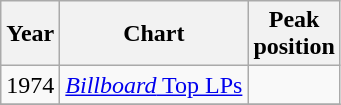<table class="wikitable">
<tr>
<th align="left">Year</th>
<th align="left">Chart</th>
<th align="left">Peak<br> position</th>
</tr>
<tr>
<td align="left">1974</td>
<td align="left"><a href='#'><em>Billboard</em> Top LPs</a></td>
<td align="left"></td>
</tr>
<tr>
</tr>
</table>
